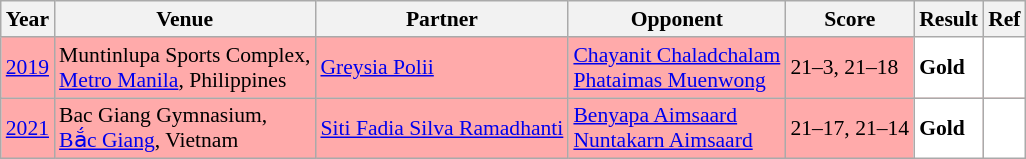<table class="sortable wikitable" style="font-size: 90%">
<tr>
<th>Year</th>
<th>Venue</th>
<th>Partner</th>
<th>Opponent</th>
<th>Score</th>
<th>Result</th>
<th>Ref</th>
</tr>
<tr style="background:#FFAAAA">
<td align="center"><a href='#'>2019</a></td>
<td align="left">Muntinlupa Sports Complex,<br><a href='#'>Metro Manila</a>, Philippines</td>
<td align="left"> <a href='#'>Greysia Polii</a></td>
<td align="left"> <a href='#'>Chayanit Chaladchalam</a><br> <a href='#'>Phataimas Muenwong</a></td>
<td align="left">21–3, 21–18</td>
<td style="text-align:left; background:white"> <strong>Gold</strong></td>
<td style="text-align:center; background:white"></td>
</tr>
<tr style="background:#FFAAAA">
<td align="center"><a href='#'>2021</a></td>
<td align="left">Bac Giang Gymnasium,<br><a href='#'>Bắc Giang</a>, Vietnam</td>
<td align="left"> <a href='#'>Siti Fadia Silva Ramadhanti</a></td>
<td align="left"> <a href='#'>Benyapa Aimsaard</a><br> <a href='#'>Nuntakarn Aimsaard</a></td>
<td align="left">21–17, 21–14</td>
<td style="text-align:left; background:white"> <strong>Gold</strong></td>
<td style="text-align:center; background:white"></td>
</tr>
</table>
